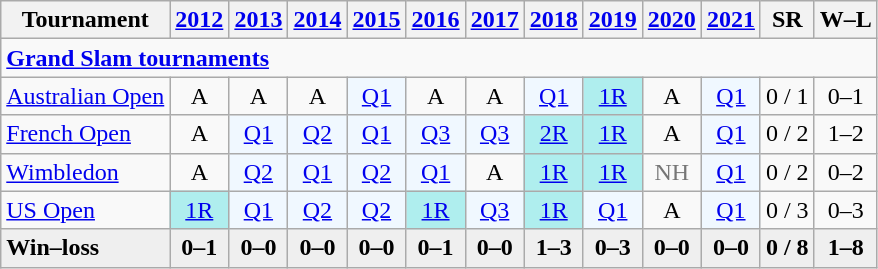<table class=wikitable style=text-align:center>
<tr>
<th>Tournament</th>
<th><a href='#'>2012</a></th>
<th><a href='#'>2013</a></th>
<th><a href='#'>2014</a></th>
<th><a href='#'>2015</a></th>
<th><a href='#'>2016</a></th>
<th><a href='#'>2017</a></th>
<th><a href='#'>2018</a></th>
<th><a href='#'>2019</a></th>
<th><a href='#'>2020</a></th>
<th><a href='#'>2021</a></th>
<th>SR</th>
<th>W–L</th>
</tr>
<tr>
<td colspan="18" align="left"><strong><a href='#'>Grand Slam tournaments</a></strong></td>
</tr>
<tr>
<td align=left><a href='#'>Australian Open</a></td>
<td>A</td>
<td>A</td>
<td>A</td>
<td bgcolor=f0f8ff><a href='#'>Q1</a></td>
<td>A</td>
<td>A</td>
<td bgcolor=f0f8ff><a href='#'>Q1</a></td>
<td bgcolor=afeeee><a href='#'>1R</a></td>
<td>A</td>
<td bgcolor=f0f8ff><a href='#'>Q1</a></td>
<td>0 / 1</td>
<td>0–1</td>
</tr>
<tr>
<td align=left><a href='#'>French Open</a></td>
<td>A</td>
<td bgcolor=f0f8ff><a href='#'>Q1</a></td>
<td bgcolor=f0f8ff><a href='#'>Q2</a></td>
<td bgcolor=f0f8ff><a href='#'>Q1</a></td>
<td bgcolor=f0f8ff><a href='#'>Q3</a></td>
<td bgcolor=f0f8ff><a href='#'>Q3</a></td>
<td bgcolor=afeeee><a href='#'>2R</a></td>
<td bgcolor=afeeee><a href='#'>1R</a></td>
<td>A</td>
<td bgcolor=f0f8ff><a href='#'>Q1</a></td>
<td>0 / 2</td>
<td>1–2</td>
</tr>
<tr>
<td align=left><a href='#'>Wimbledon</a></td>
<td>A</td>
<td bgcolor=f0f8ff><a href='#'>Q2</a></td>
<td bgcolor=f0f8ff><a href='#'>Q1</a></td>
<td bgcolor=f0f8ff><a href='#'>Q2</a></td>
<td bgcolor=f0f8ff><a href='#'>Q1</a></td>
<td>A</td>
<td bgcolor=afeeee><a href='#'>1R</a></td>
<td bgcolor=afeeee><a href='#'>1R</a></td>
<td style="color:#767676">NH</td>
<td bgcolor=f0f8ff><a href='#'>Q1</a></td>
<td>0 / 2</td>
<td>0–2</td>
</tr>
<tr>
<td align=left><a href='#'>US Open</a></td>
<td bgcolor=afeeee><a href='#'>1R</a></td>
<td bgcolor=f0f8ff><a href='#'>Q1</a></td>
<td bgcolor=f0f8ff><a href='#'>Q2</a></td>
<td bgcolor=f0f8ff><a href='#'>Q2</a></td>
<td bgcolor=afeeee><a href='#'>1R</a></td>
<td bgcolor=f0f8ff><a href='#'>Q3</a></td>
<td bgcolor=afeeee><a href='#'>1R</a></td>
<td bgcolor=f0f8ff><a href='#'>Q1</a></td>
<td>A</td>
<td bgcolor=f0f8ff><a href='#'>Q1</a></td>
<td>0 / 3</td>
<td>0–3</td>
</tr>
<tr style="font-weight:bold; background:#efefef;">
<td style=text-align:left>Win–loss</td>
<td>0–1</td>
<td>0–0</td>
<td>0–0</td>
<td>0–0</td>
<td>0–1</td>
<td>0–0</td>
<td>1–3</td>
<td>0–3</td>
<td>0–0</td>
<td>0–0</td>
<td>0 / 8</td>
<td>1–8</td>
</tr>
</table>
